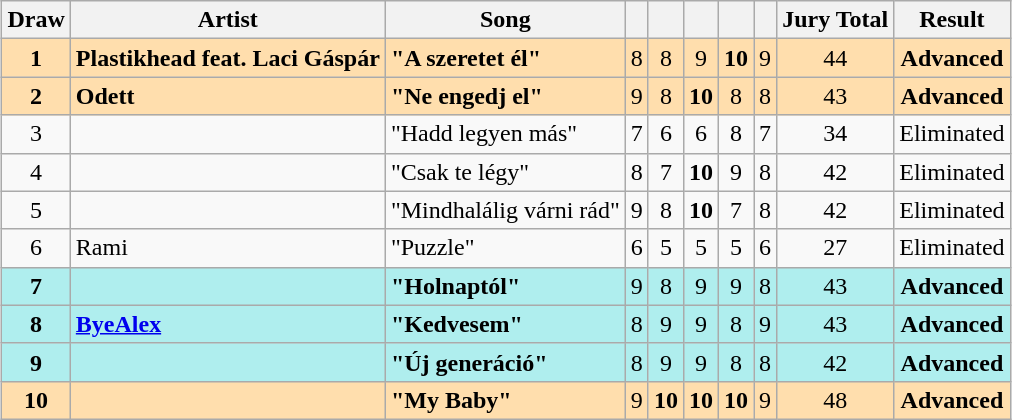<table class="sortable wikitable" style="margin: 1em auto 1em auto; text-align:center">
<tr>
<th>Draw</th>
<th>Artist</th>
<th>Song</th>
<th><small></small></th>
<th><small></small></th>
<th><small></small></th>
<th><small></small></th>
<th><small></small></th>
<th>Jury Total</th>
<th>Result</th>
</tr>
<tr style="background:navajowhite;">
<td><strong>1</strong></td>
<td align="left"><strong>Plastikhead feat. Laci Gáspár</strong></td>
<td align="left"><strong>"A szeretet él"</strong></td>
<td>8</td>
<td>8</td>
<td>9</td>
<td><strong>10</strong></td>
<td>9</td>
<td>44</td>
<td><strong>Advanced</strong></td>
</tr>
<tr style="background:navajowhite;">
<td><strong>2</strong></td>
<td align="left"><strong>Odett</strong></td>
<td align="left"><strong>"Ne engedj el"</strong></td>
<td>9</td>
<td>8</td>
<td><strong>10</strong></td>
<td>8</td>
<td>8</td>
<td>43</td>
<td><strong>Advanced</strong></td>
</tr>
<tr>
<td>3</td>
<td align="left"></td>
<td align="left">"Hadd legyen más"</td>
<td>7</td>
<td>6</td>
<td>6</td>
<td>8</td>
<td>7</td>
<td>34</td>
<td>Eliminated</td>
</tr>
<tr>
<td>4</td>
<td align="left"></td>
<td align="left">"Csak te légy"</td>
<td>8</td>
<td>7</td>
<td><strong>10</strong></td>
<td>9</td>
<td>8</td>
<td>42</td>
<td>Eliminated</td>
</tr>
<tr>
<td>5</td>
<td align="left"></td>
<td align="left">"Mindhalálig várni rád"</td>
<td>9</td>
<td>8</td>
<td><strong>10</strong></td>
<td>7</td>
<td>8</td>
<td>42</td>
<td>Eliminated</td>
</tr>
<tr>
<td>6</td>
<td align="left">Rami</td>
<td align="left">"Puzzle"</td>
<td>6</td>
<td>5</td>
<td>5</td>
<td>5</td>
<td>6</td>
<td>27</td>
<td>Eliminated</td>
</tr>
<tr style="background:paleturquoise;">
<td><strong>7</strong></td>
<td align="left"><strong></strong></td>
<td align="left"><strong>"Holnaptól"</strong></td>
<td>9</td>
<td>8</td>
<td>9</td>
<td>9</td>
<td>8</td>
<td>43</td>
<td><strong>Advanced</strong></td>
</tr>
<tr style="background:paleturquoise;">
<td><strong>8</strong></td>
<td align="left"><strong><a href='#'>ByeAlex</a></strong></td>
<td align="left"><strong>"Kedvesem"</strong></td>
<td>8</td>
<td>9</td>
<td>9</td>
<td>8</td>
<td>9</td>
<td>43</td>
<td><strong>Advanced</strong></td>
</tr>
<tr style="background:paleturquoise;">
<td><strong>9</strong></td>
<td align="left"><strong></strong></td>
<td align="left"><strong>"Új generáció"</strong></td>
<td>8</td>
<td>9</td>
<td>9</td>
<td>8</td>
<td>8</td>
<td>42</td>
<td><strong>Advanced</strong></td>
</tr>
<tr style="background:navajowhite;">
<td><strong>10</strong></td>
<td align="left"><strong></strong></td>
<td align="left"><strong>"My Baby"</strong></td>
<td>9</td>
<td><strong>10</strong></td>
<td><strong>10</strong></td>
<td><strong>10</strong></td>
<td>9</td>
<td>48</td>
<td><strong>Advanced</strong></td>
</tr>
</table>
